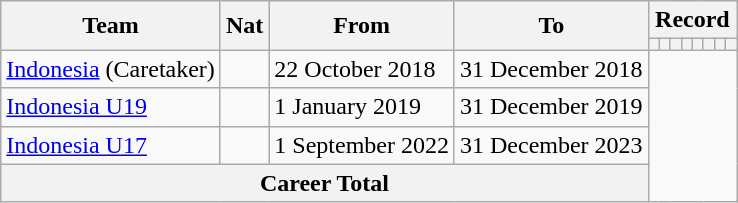<table class="wikitable" style="text-align: center;">
<tr>
<th rowspan="2">Team</th>
<th rowspan="2">Nat</th>
<th rowspan="2">From</th>
<th rowspan="2">To</th>
<th colspan="8">Record</th>
</tr>
<tr>
<th></th>
<th></th>
<th></th>
<th></th>
<th></th>
<th></th>
<th></th>
<th></th>
</tr>
<tr>
<td align="left"><a href='#'>Indonesia</a> (Caretaker)</td>
<td></td>
<td align="left">22 October 2018</td>
<td align="left">31 December 2018<br></td>
</tr>
<tr>
<td align="left"><a href='#'>Indonesia U19</a></td>
<td></td>
<td align="left">1 January 2019</td>
<td align="left">31 December 2019<br></td>
</tr>
<tr>
<td align="left"><a href='#'>Indonesia U17</a></td>
<td></td>
<td align="left">1 September 2022</td>
<td align="left">31 December 2023<br></td>
</tr>
<tr>
<th colspan="4">Career Total<br></th>
</tr>
</table>
